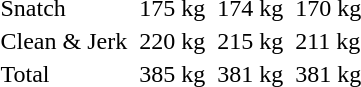<table>
<tr>
<td>Snatch</td>
<td></td>
<td>175 kg</td>
<td></td>
<td>174 kg</td>
<td></td>
<td>170 kg</td>
</tr>
<tr>
<td>Clean & Jerk</td>
<td></td>
<td>220 kg</td>
<td></td>
<td>215 kg</td>
<td></td>
<td>211 kg</td>
</tr>
<tr>
<td>Total</td>
<td></td>
<td>385 kg</td>
<td></td>
<td>381 kg</td>
<td></td>
<td>381 kg</td>
</tr>
</table>
